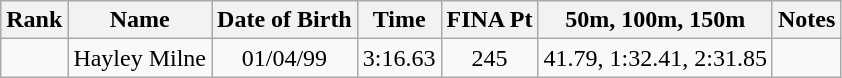<table class="wikitable sortable" style="text-align:center">
<tr>
<th>Rank</th>
<th>Name</th>
<th>Date of Birth</th>
<th>Time</th>
<th>FINA Pt</th>
<th>50m, 100m, 150m</th>
<th>Notes</th>
</tr>
<tr>
<td></td>
<td align=left> Hayley Milne</td>
<td>01/04/99</td>
<td>3:16.63</td>
<td>245</td>
<td>41.79, 1:32.41, 2:31.85</td>
<td></td>
</tr>
</table>
